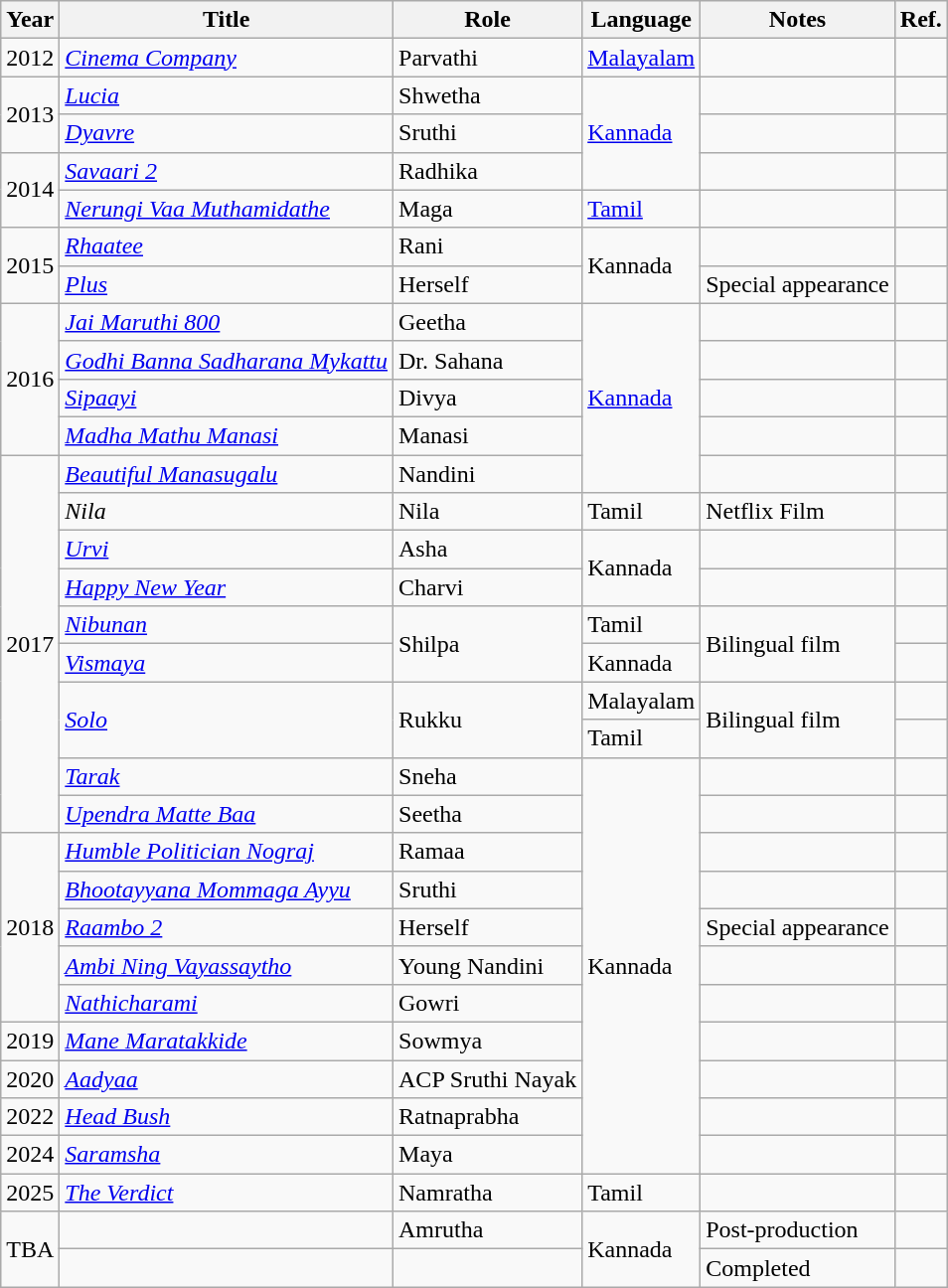<table class="wikitable sortable">
<tr>
<th>Year</th>
<th>Title</th>
<th>Role</th>
<th>Language</th>
<th class="unsortable">Notes</th>
<th class="unsortable">Ref.</th>
</tr>
<tr>
<td>2012</td>
<td><em><a href='#'>Cinema Company</a></em></td>
<td>Parvathi</td>
<td><a href='#'>Malayalam</a></td>
<td></td>
<td></td>
</tr>
<tr>
<td rowspan="2">2013</td>
<td><em><a href='#'>Lucia</a></em></td>
<td>Shwetha</td>
<td rowspan="3"><a href='#'>Kannada</a></td>
<td></td>
<td></td>
</tr>
<tr>
<td><em><a href='#'>Dyavre</a></em></td>
<td>Sruthi</td>
<td></td>
<td></td>
</tr>
<tr>
<td rowspan="2">2014</td>
<td><em><a href='#'>Savaari 2</a></em></td>
<td>Radhika</td>
<td></td>
<td></td>
</tr>
<tr>
<td><em><a href='#'>Nerungi Vaa Muthamidathe</a></em></td>
<td>Maga</td>
<td><a href='#'>Tamil</a></td>
<td></td>
<td></td>
</tr>
<tr>
<td rowspan="2">2015</td>
<td><em><a href='#'>Rhaatee</a></em></td>
<td>Rani</td>
<td rowspan="2">Kannada</td>
<td></td>
<td></td>
</tr>
<tr>
<td><em><a href='#'>Plus</a></em></td>
<td>Herself</td>
<td>Special appearance</td>
<td></td>
</tr>
<tr>
<td rowspan="4">2016</td>
<td><em><a href='#'>Jai Maruthi 800</a></em></td>
<td>Geetha</td>
<td rowspan="5"><a href='#'>Kannada</a></td>
<td></td>
<td></td>
</tr>
<tr>
<td><em><a href='#'>Godhi Banna Sadharana Mykattu</a></em></td>
<td>Dr. Sahana</td>
<td></td>
<td></td>
</tr>
<tr>
<td><em><a href='#'>Sipaayi</a></em></td>
<td>Divya</td>
<td></td>
<td></td>
</tr>
<tr>
<td><em><a href='#'>Madha Mathu Manasi</a></em></td>
<td>Manasi</td>
<td></td>
<td></td>
</tr>
<tr>
<td rowspan="10">2017</td>
<td><em><a href='#'>Beautiful Manasugalu</a></em></td>
<td>Nandini</td>
<td></td>
<td></td>
</tr>
<tr>
<td><em>Nila</em></td>
<td>Nila</td>
<td>Tamil</td>
<td>Netflix Film</td>
<td></td>
</tr>
<tr>
<td><em><a href='#'>Urvi</a></em></td>
<td>Asha</td>
<td rowspan="2">Kannada</td>
<td></td>
<td></td>
</tr>
<tr>
<td><em><a href='#'>Happy New Year</a></em></td>
<td>Charvi</td>
<td></td>
<td></td>
</tr>
<tr>
<td><em><a href='#'>Nibunan</a></em></td>
<td rowspan="2">Shilpa</td>
<td>Tamil</td>
<td rowspan="2">Bilingual film</td>
<td></td>
</tr>
<tr>
<td><em><a href='#'>Vismaya</a></em></td>
<td>Kannada</td>
<td></td>
</tr>
<tr>
<td rowspan="2"><em><a href='#'>Solo</a></em></td>
<td rowspan="2">Rukku</td>
<td>Malayalam</td>
<td rowspan="2">Bilingual film</td>
<td></td>
</tr>
<tr>
<td>Tamil</td>
<td></td>
</tr>
<tr>
<td><em><a href='#'>Tarak</a></em></td>
<td>Sneha</td>
<td rowspan="11">Kannada</td>
<td></td>
<td></td>
</tr>
<tr>
<td><em><a href='#'>Upendra Matte Baa</a></em></td>
<td>Seetha</td>
<td></td>
<td></td>
</tr>
<tr>
<td rowspan="5">2018</td>
<td><em><a href='#'>Humble Politician Nograj</a></em></td>
<td>Ramaa</td>
<td></td>
<td></td>
</tr>
<tr>
<td><em><a href='#'>Bhootayyana Mommaga Ayyu</a></em></td>
<td>Sruthi</td>
<td></td>
<td></td>
</tr>
<tr>
<td><em><a href='#'>Raambo 2</a></em></td>
<td>Herself</td>
<td>Special appearance</td>
<td></td>
</tr>
<tr>
<td><em><a href='#'>Ambi Ning Vayassaytho</a></em></td>
<td>Young Nandini</td>
<td></td>
<td></td>
</tr>
<tr>
<td><em><a href='#'>Nathicharami</a></em></td>
<td>Gowri</td>
<td></td>
<td></td>
</tr>
<tr>
<td>2019</td>
<td><em><a href='#'>Mane Maratakkide</a></em></td>
<td>Sowmya</td>
<td></td>
<td></td>
</tr>
<tr>
<td>2020</td>
<td><em><a href='#'>Aadyaa</a></em></td>
<td>ACP Sruthi Nayak</td>
<td></td>
<td></td>
</tr>
<tr>
<td>2022</td>
<td><em><a href='#'>Head Bush</a></em></td>
<td>Ratnaprabha</td>
<td></td>
<td></td>
</tr>
<tr>
<td>2024</td>
<td><em><a href='#'>Saramsha</a></em></td>
<td>Maya</td>
<td></td>
<td></td>
</tr>
<tr>
<td>2025</td>
<td><em><a href='#'>The Verdict</a></em></td>
<td>Namratha</td>
<td>Tamil</td>
<td></td>
<td></td>
</tr>
<tr>
<td rowspan="2">TBA</td>
<td></td>
<td>Amrutha</td>
<td rowspan="2">Kannada</td>
<td>Post-production</td>
<td></td>
</tr>
<tr>
<td></td>
<td></td>
<td>Completed</td>
<td></td>
</tr>
</table>
